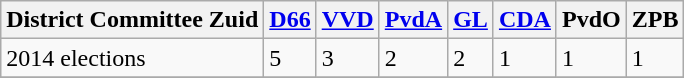<table class="wikitable">
<tr>
<th>District Committee Zuid</th>
<th><a href='#'>D66</a></th>
<th><a href='#'>VVD</a></th>
<th><a href='#'>PvdA</a></th>
<th><a href='#'>GL</a></th>
<th><a href='#'>CDA</a></th>
<th>PvdO</th>
<th>ZPB</th>
</tr>
<tr>
<td>2014 elections</td>
<td>5</td>
<td>3</td>
<td>2</td>
<td>2</td>
<td>1</td>
<td>1</td>
<td>1</td>
</tr>
<tr>
</tr>
</table>
